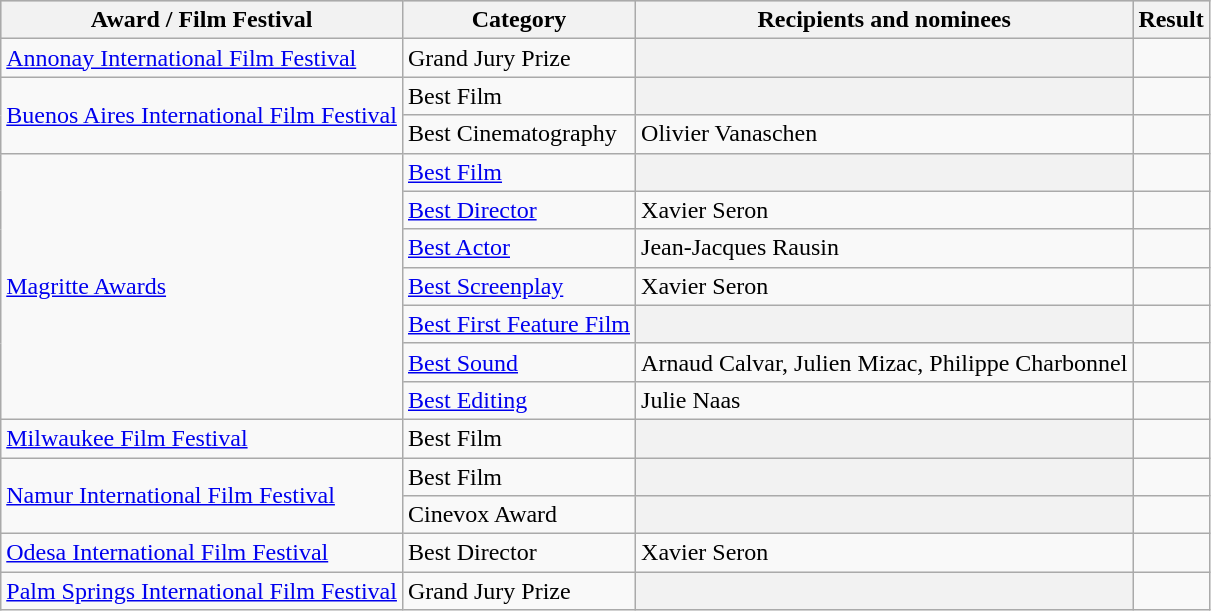<table class="wikitable plainrowheaders sortable">
<tr style="background:#ccc; text-align:center;">
<th scope="col">Award / Film Festival</th>
<th scope="col">Category</th>
<th scope="col">Recipients and nominees</th>
<th scope="col">Result</th>
</tr>
<tr>
<td><a href='#'>Annonay International Film Festival</a></td>
<td>Grand Jury Prize</td>
<th></th>
<td></td>
</tr>
<tr>
<td rowspan=2><a href='#'>Buenos Aires International Film Festival</a></td>
<td>Best Film</td>
<th></th>
<td></td>
</tr>
<tr>
<td>Best Cinematography</td>
<td>Olivier Vanaschen</td>
<td></td>
</tr>
<tr>
<td rowspan=7><a href='#'>Magritte Awards</a></td>
<td><a href='#'>Best Film</a></td>
<th></th>
<td></td>
</tr>
<tr>
<td><a href='#'>Best Director</a></td>
<td>Xavier Seron</td>
<td></td>
</tr>
<tr>
<td><a href='#'>Best Actor</a></td>
<td>Jean-Jacques Rausin</td>
<td></td>
</tr>
<tr>
<td><a href='#'>Best Screenplay</a></td>
<td>Xavier Seron</td>
<td></td>
</tr>
<tr>
<td><a href='#'>Best First Feature Film</a></td>
<th></th>
<td></td>
</tr>
<tr>
<td><a href='#'>Best Sound</a></td>
<td>Arnaud Calvar, Julien Mizac, Philippe Charbonnel</td>
<td></td>
</tr>
<tr>
<td><a href='#'>Best Editing</a></td>
<td>Julie Naas</td>
<td></td>
</tr>
<tr>
<td><a href='#'>Milwaukee Film Festival</a></td>
<td>Best Film</td>
<th></th>
<td></td>
</tr>
<tr>
<td rowspan=2><a href='#'>Namur International Film Festival</a></td>
<td>Best Film</td>
<th></th>
<td></td>
</tr>
<tr>
<td>Cinevox Award</td>
<th></th>
<td></td>
</tr>
<tr>
<td><a href='#'>Odesa International Film Festival</a></td>
<td>Best Director</td>
<td>Xavier Seron</td>
<td></td>
</tr>
<tr>
<td><a href='#'>Palm Springs International Film Festival</a></td>
<td>Grand Jury Prize</td>
<th></th>
<td></td>
</tr>
</table>
